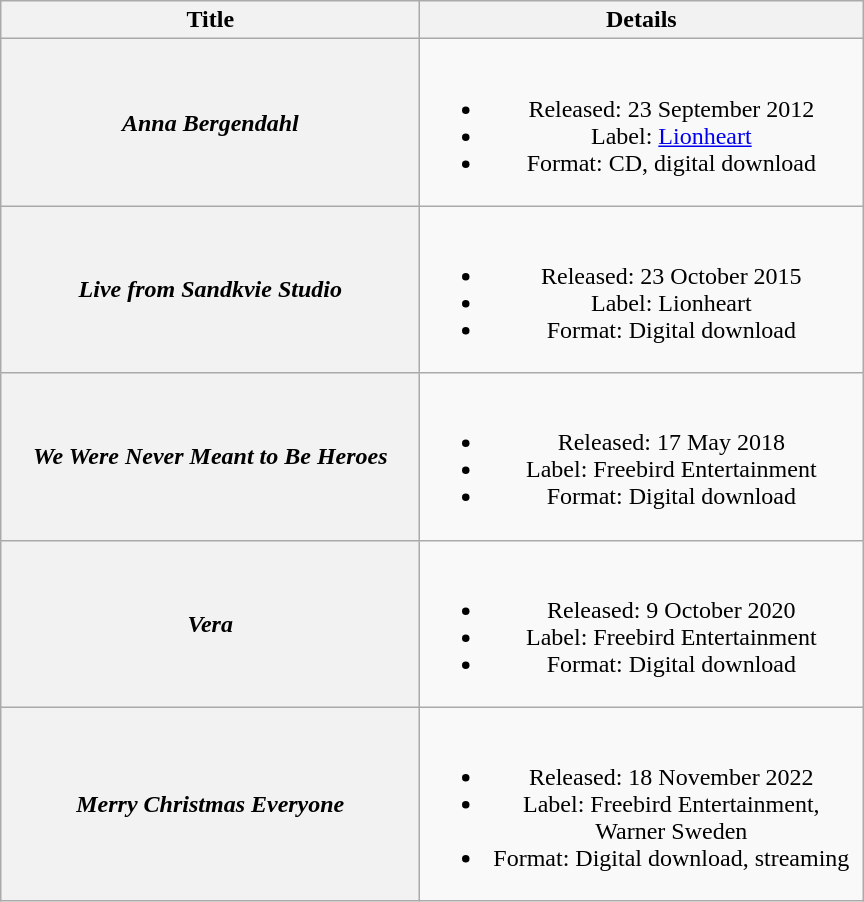<table class="wikitable plainrowheaders" style="text-align:center;" border="1">
<tr>
<th scope="col" style="width:17em;">Title</th>
<th scope="col" style="width:18em;">Details</th>
</tr>
<tr>
<th scope="row"><em>Anna Bergendahl</em></th>
<td><br><ul><li>Released: 23 September 2012</li><li>Label: <a href='#'>Lionheart</a></li><li>Format: CD, digital download</li></ul></td>
</tr>
<tr>
<th scope="row"><em>Live from Sandkvie Studio</em></th>
<td><br><ul><li>Released: 23 October 2015</li><li>Label: Lionheart</li><li>Format: Digital download</li></ul></td>
</tr>
<tr>
<th scope="row"><em>We Were Never Meant to Be Heroes</em></th>
<td><br><ul><li>Released: 17 May 2018</li><li>Label: Freebird Entertainment</li><li>Format: Digital download</li></ul></td>
</tr>
<tr>
<th scope="row"><em>Vera</em></th>
<td><br><ul><li>Released: 9 October 2020</li><li>Label: Freebird Entertainment</li><li>Format: Digital download</li></ul></td>
</tr>
<tr>
<th scope="row"><em>Merry Christmas Everyone</em></th>
<td><br><ul><li>Released: 18 November 2022</li><li>Label: Freebird Entertainment, Warner Sweden</li><li>Format: Digital download, streaming</li></ul></td>
</tr>
</table>
